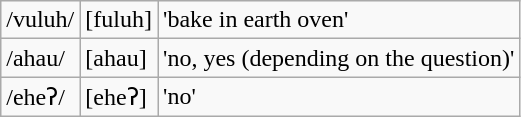<table class="wikitable">
<tr>
<td>/vuluh/</td>
<td>[fuluh]</td>
<td>'bake in earth oven'</td>
</tr>
<tr>
<td>/ahau/</td>
<td>[ahau]</td>
<td>'no, yes (depending on the question)'</td>
</tr>
<tr>
<td>/eheʔ/</td>
<td>[eheʔ]</td>
<td>'no'</td>
</tr>
</table>
